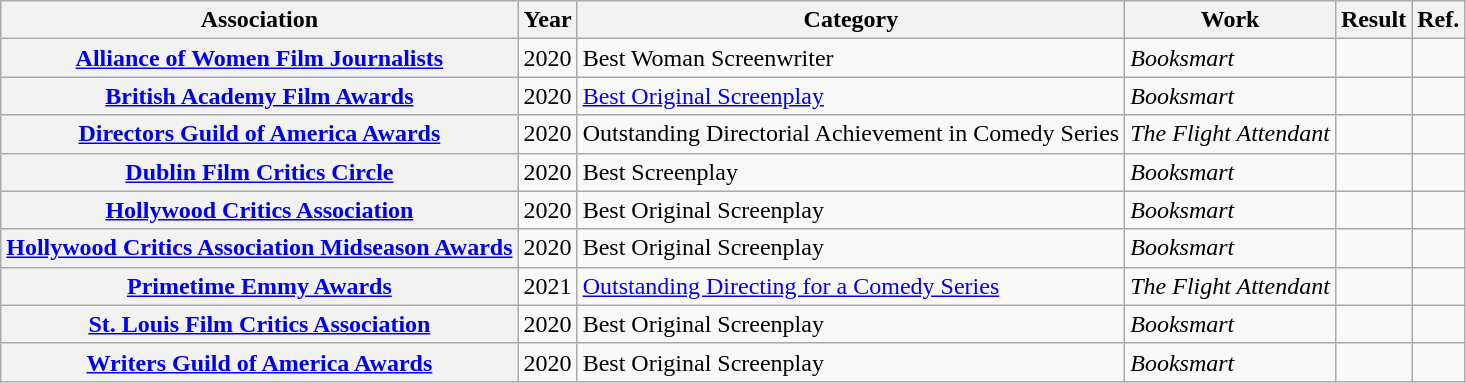<table class="wikitable">
<tr>
<th>Association</th>
<th>Year</th>
<th>Category</th>
<th>Work</th>
<th>Result</th>
<th>Ref.</th>
</tr>
<tr>
<th scope="row" rowspan="1"><a href='#'>Alliance of Women Film Journalists</a></th>
<td rowspan="1">2020</td>
<td>Best Woman Screenwriter</td>
<td rowspan="1"><em>Booksmart</em></td>
<td></td>
<td rowspan="1"></td>
</tr>
<tr>
<th scope="row" rowspan="1"><a href='#'>British Academy Film Awards</a></th>
<td rowspan="1">2020</td>
<td><a href='#'>Best Original Screenplay</a></td>
<td rowspan="1"><em>Booksmart</em></td>
<td></td>
<td rowspan="1"></td>
</tr>
<tr>
<th scope="row" rowspan="1"><a href='#'>Directors Guild of America Awards</a></th>
<td rowspan="1">2020</td>
<td>Outstanding Directorial Achievement in Comedy Series</td>
<td rowspan="1"><em>The Flight Attendant</em></td>
<td></td>
<td rowspan="1"></td>
</tr>
<tr>
<th scope="row" rowspan="1"><a href='#'>Dublin Film Critics Circle</a></th>
<td rowspan="1">2020</td>
<td>Best Screenplay</td>
<td rowspan="1"><em>Booksmart</em></td>
<td></td>
<td rowspan="1"></td>
</tr>
<tr>
<th scope="row" rowspan="1"><a href='#'>Hollywood Critics Association</a></th>
<td rowspan="1">2020</td>
<td>Best Original Screenplay</td>
<td rowspan="1"><em>Booksmart</em></td>
<td></td>
<td rowspan="1"></td>
</tr>
<tr>
<th scope="row" rowspan="1"><a href='#'> Hollywood Critics Association Midseason Awards</a></th>
<td rowspan="1">2020</td>
<td>Best Original Screenplay</td>
<td rowspan="1"><em>Booksmart</em></td>
<td></td>
<td rowspan="1"></td>
</tr>
<tr>
<th scope="row" rowspan="1"><a href='#'>Primetime Emmy Awards</a></th>
<td rowspan="1">2021</td>
<td><a href='#'>Outstanding Directing for a Comedy Series</a></td>
<td rowspan="1"><em>The Flight Attendant</em></td>
<td></td>
<td rowspan="1"></td>
</tr>
<tr>
<th scope="row" rowspan="1"><a href='#'>St. Louis Film Critics Association</a></th>
<td rowspan="1">2020</td>
<td>Best Original Screenplay</td>
<td rowspan="1"><em>Booksmart</em></td>
<td></td>
<td rowspan="1"></td>
</tr>
<tr>
<th scope="row" rowspan="1"><a href='#'>Writers Guild of America Awards</a></th>
<td rowspan="1">2020</td>
<td>Best Original Screenplay</td>
<td rowspan="1"><em>Booksmart</em></td>
<td></td>
<td rowspan="1"></td>
</tr>
</table>
